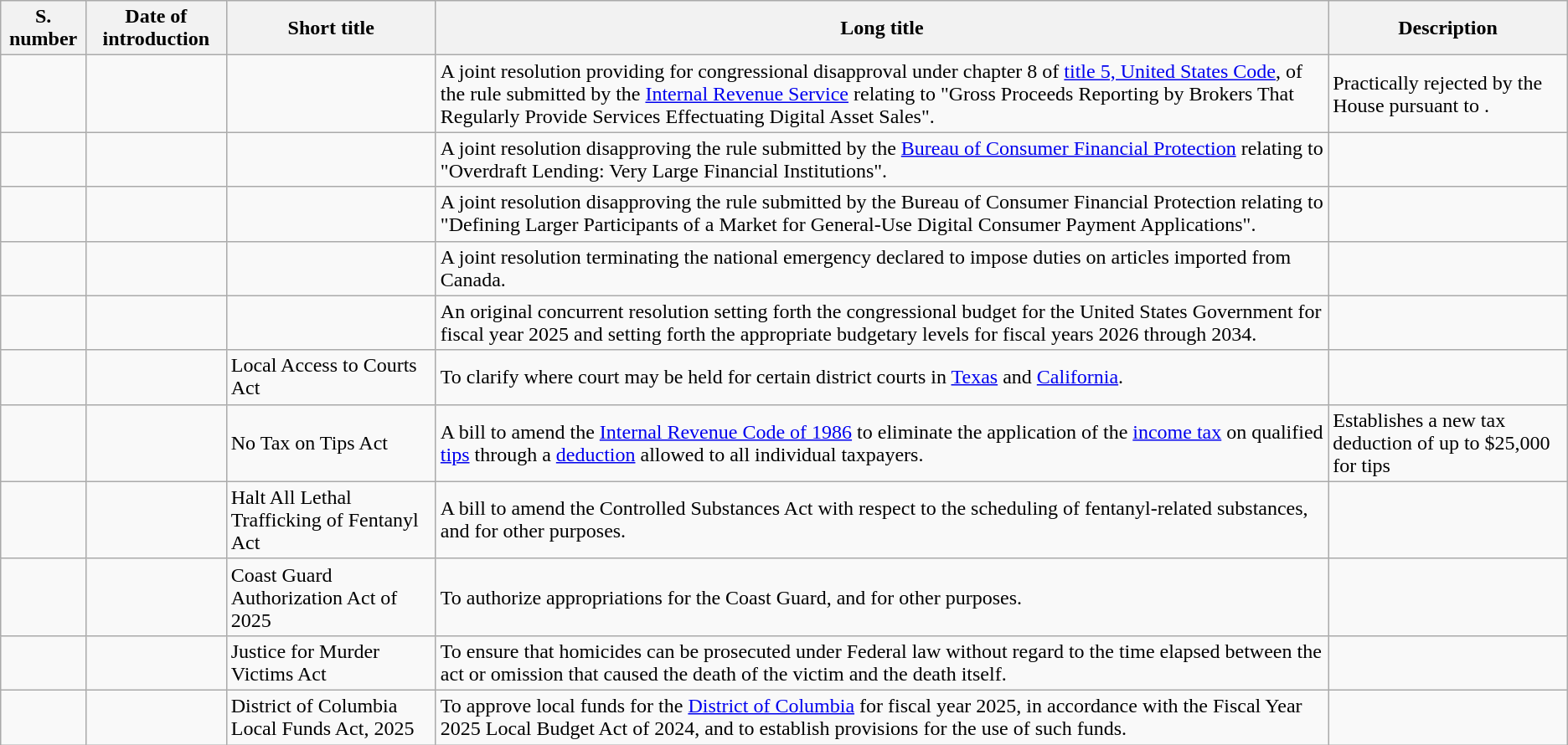<table class="wikitable">
<tr>
<th>S. number</th>
<th>Date of introduction</th>
<th>Short title</th>
<th>Long title</th>
<th>Description</th>
</tr>
<tr>
<td></td>
<td></td>
<td></td>
<td>A joint resolution providing for congressional disapproval under chapter 8 of <a href='#'>title 5, United States Code</a>, of the rule submitted by the <a href='#'>Internal Revenue Service</a> relating to "Gross Proceeds Reporting by Brokers That Regularly Provide Services Effectuating Digital Asset Sales".</td>
<td>Practically rejected by the House pursuant to .</td>
</tr>
<tr>
<td></td>
<td></td>
<td></td>
<td>A joint resolution disapproving the rule submitted by the <a href='#'>Bureau of Consumer Financial Protection</a> relating to "Overdraft Lending: Very Large Financial Institutions".</td>
<td></td>
</tr>
<tr>
<td></td>
<td></td>
<td></td>
<td>A joint resolution disapproving the rule submitted by the Bureau of Consumer Financial Protection relating to "Defining Larger Participants of a Market for General-Use Digital Consumer Payment Applications".</td>
<td></td>
</tr>
<tr>
<td></td>
<td></td>
<td></td>
<td>A joint resolution terminating the national emergency declared to impose duties on articles imported from Canada.</td>
<td></td>
</tr>
<tr>
<td></td>
<td></td>
<td></td>
<td>An original concurrent resolution setting forth the congressional budget for the United States Government for fiscal year 2025 and setting forth the appropriate budgetary levels for fiscal years 2026 through 2034.</td>
<td></td>
</tr>
<tr>
<td></td>
<td></td>
<td>Local Access to Courts Act</td>
<td>To clarify where court may be held for certain district courts in <a href='#'>Texas</a> and <a href='#'>California</a>.</td>
<td></td>
</tr>
<tr>
<td></td>
<td></td>
<td>No Tax on Tips Act</td>
<td>A bill to amend the <a href='#'>Internal Revenue Code of 1986</a> to eliminate the application of the <a href='#'>income tax</a> on qualified <a href='#'>tips</a> through a <a href='#'>deduction</a> allowed to all individual taxpayers.</td>
<td>Establishes a new tax deduction of up to $25,000 for tips</td>
</tr>
<tr>
<td></td>
<td></td>
<td>Halt All Lethal Trafficking of Fentanyl Act</td>
<td>A bill to amend the Controlled Substances Act with respect to the scheduling of fentanyl-related substances, and for other purposes.</td>
<td></td>
</tr>
<tr>
<td></td>
<td></td>
<td>Coast Guard Authorization Act of 2025</td>
<td>To authorize appropriations for the Coast Guard, and for other purposes.</td>
<td></td>
</tr>
<tr>
<td></td>
<td></td>
<td>Justice for Murder Victims Act</td>
<td>To ensure that homicides can be prosecuted under Federal law without regard to the time elapsed between the act or omission that caused the death of the victim and the death itself.</td>
<td></td>
</tr>
<tr>
<td></td>
<td></td>
<td>District of Columbia Local Funds Act, 2025</td>
<td>To approve local funds for the <a href='#'>District of Columbia</a> for fiscal year 2025, in accordance with the Fiscal Year 2025 Local Budget Act of 2024, and to establish provisions for the use of such funds.</td>
<td></td>
</tr>
</table>
